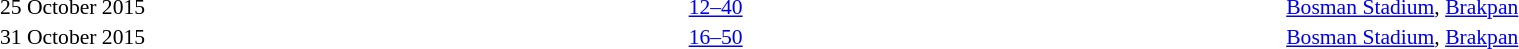<table style="width:100%;" cellspacing="1">
<tr>
<th width=15%></th>
<th width=25%></th>
<th width=10%></th>
<th width=25%></th>
</tr>
<tr style=font-size:90%>
<td align=right>25 October 2015</td>
<td align=right></td>
<td align=center><a href='#'>12–40</a></td>
<td></td>
<td><a href='#'>Bosman Stadium</a>, <a href='#'>Brakpan</a></td>
</tr>
<tr style=font-size:90%>
<td align=right>31 October 2015</td>
<td align=right></td>
<td align=center><a href='#'>16–50</a></td>
<td></td>
<td><a href='#'>Bosman Stadium</a>, <a href='#'>Brakpan</a></td>
</tr>
</table>
